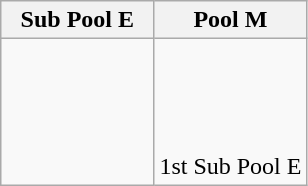<table class="wikitable">
<tr>
<th width=50%>Sub Pool E</th>
<th width=50%>Pool M</th>
</tr>
<tr>
<td valign=top><br><br>
<s></s><br>
<s></s></td>
<td><br><br>
<br>
<br>
1st Sub Pool E</td>
</tr>
</table>
